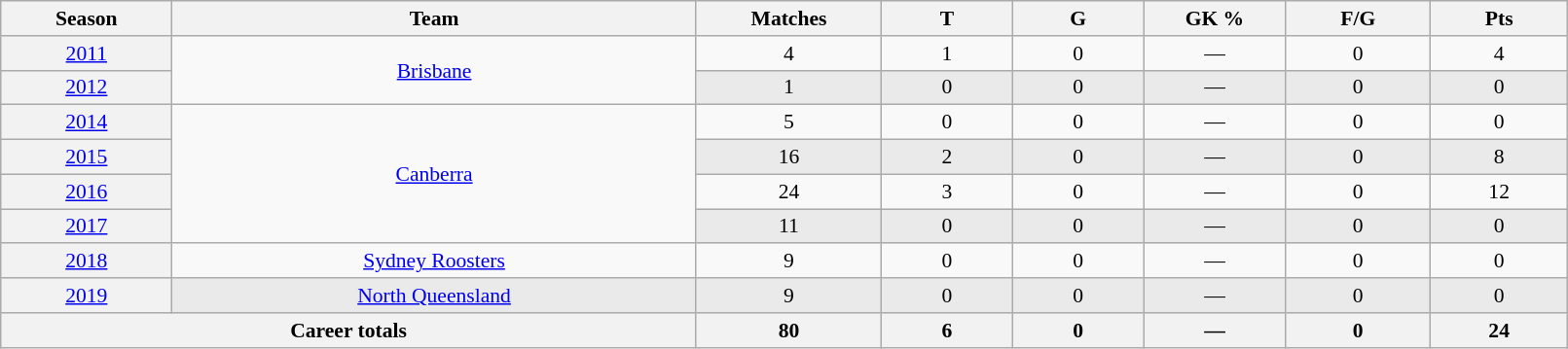<table class="wikitable sortable"  style="font-size:90%; text-align:center; width:85%;">
<tr>
<th width=2%>Season</th>
<th width=8%>Team</th>
<th width=2%>Matches</th>
<th width=2%>T</th>
<th width=2%>G</th>
<th width=2%>GK %</th>
<th width=2%>F/G</th>
<th width=2%>Pts</th>
</tr>
<tr>
<th scope="row" style="text-align:center; font-weight:normal"><a href='#'>2011</a></th>
<td rowspan="2" style="text-align:center;"> <a href='#'>Brisbane</a></td>
<td>4</td>
<td>1</td>
<td>0</td>
<td>—</td>
<td>0</td>
<td>4</td>
</tr>
<tr style="background:#eaeaea;">
<th scope="row" style="text-align:center; font-weight:normal"><a href='#'>2012</a></th>
<td>1</td>
<td>0</td>
<td>0</td>
<td>—</td>
<td>0</td>
<td>0</td>
</tr>
<tr>
<th scope="row" style="text-align:center; font-weight:normal"><a href='#'>2014</a></th>
<td rowspan="4" style="text-align:center;"> <a href='#'>Canberra</a></td>
<td>5</td>
<td>0</td>
<td>0</td>
<td>—</td>
<td>0</td>
<td>0</td>
</tr>
<tr style="background:#eaeaea;">
<th scope="row" style="text-align:center; font-weight:normal"><a href='#'>2015</a></th>
<td>16</td>
<td>2</td>
<td>0</td>
<td>—</td>
<td>0</td>
<td>8</td>
</tr>
<tr>
<th scope="row" style="text-align:center; font-weight:normal"><a href='#'>2016</a></th>
<td>24</td>
<td>3</td>
<td>0</td>
<td>—</td>
<td>0</td>
<td>12</td>
</tr>
<tr style="background:#eaeaea;">
<th scope="row" style="text-align:center; font-weight:normal"><a href='#'>2017</a></th>
<td>11</td>
<td>0</td>
<td>0</td>
<td>—</td>
<td>0</td>
<td>0</td>
</tr>
<tr>
<th scope="row" style="text-align:center; font-weight:normal"><a href='#'>2018</a></th>
<td style="text-align:center;"> <a href='#'>Sydney Roosters</a></td>
<td>9</td>
<td>0</td>
<td>0</td>
<td>—</td>
<td>0</td>
<td>0</td>
</tr>
<tr style="background:#eaeaea;">
<th scope="row" style="text-align:center; font-weight:normal"><a href='#'>2019</a></th>
<td style="text-align:center;"> <a href='#'>North Queensland</a></td>
<td>9</td>
<td>0</td>
<td>0</td>
<td>—</td>
<td>0</td>
<td>0</td>
</tr>
<tr class="sortbottom">
<th colspan=2>Career totals</th>
<th>80</th>
<th>6</th>
<th>0</th>
<th>—</th>
<th>0</th>
<th>24</th>
</tr>
</table>
